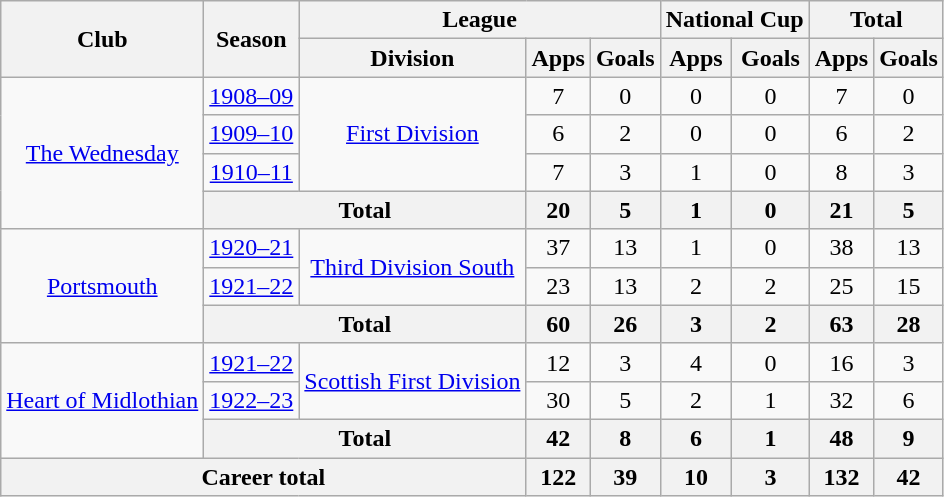<table class="wikitable" style="text-align: center;">
<tr>
<th rowspan="2">Club</th>
<th rowspan="2">Season</th>
<th colspan="3">League</th>
<th colspan="2">National Cup</th>
<th colspan="2">Total</th>
</tr>
<tr>
<th>Division</th>
<th>Apps</th>
<th>Goals</th>
<th>Apps</th>
<th>Goals</th>
<th>Apps</th>
<th>Goals</th>
</tr>
<tr>
<td rowspan="4"><a href='#'>The Wednesday</a></td>
<td><a href='#'>1908–09</a></td>
<td rowspan="3"><a href='#'>First Division</a></td>
<td>7</td>
<td>0</td>
<td>0</td>
<td>0</td>
<td>7</td>
<td>0</td>
</tr>
<tr>
<td><a href='#'>1909–10</a></td>
<td>6</td>
<td>2</td>
<td>0</td>
<td>0</td>
<td>6</td>
<td>2</td>
</tr>
<tr>
<td><a href='#'>1910–11</a></td>
<td>7</td>
<td>3</td>
<td>1</td>
<td>0</td>
<td>8</td>
<td>3</td>
</tr>
<tr>
<th colspan="2">Total</th>
<th>20</th>
<th>5</th>
<th>1</th>
<th>0</th>
<th>21</th>
<th>5</th>
</tr>
<tr>
<td rowspan="3"><a href='#'>Portsmouth</a></td>
<td><a href='#'>1920–21</a></td>
<td rowspan="2"><a href='#'>Third Division South</a></td>
<td>37</td>
<td>13</td>
<td>1</td>
<td>0</td>
<td>38</td>
<td>13</td>
</tr>
<tr>
<td><a href='#'>1921–22</a></td>
<td>23</td>
<td>13</td>
<td>2</td>
<td>2</td>
<td>25</td>
<td>15</td>
</tr>
<tr>
<th colspan="2">Total</th>
<th>60</th>
<th>26</th>
<th>3</th>
<th>2</th>
<th>63</th>
<th>28</th>
</tr>
<tr>
<td rowspan="3"><a href='#'>Heart of Midlothian</a></td>
<td><a href='#'>1921–22</a></td>
<td rowspan="2"><a href='#'>Scottish First Division</a></td>
<td>12</td>
<td>3</td>
<td>4</td>
<td>0</td>
<td>16</td>
<td>3</td>
</tr>
<tr>
<td><a href='#'>1922–23</a></td>
<td>30</td>
<td>5</td>
<td>2</td>
<td>1</td>
<td>32</td>
<td>6</td>
</tr>
<tr>
<th colspan="2">Total</th>
<th>42</th>
<th>8</th>
<th>6</th>
<th>1</th>
<th>48</th>
<th>9</th>
</tr>
<tr>
<th colspan="3">Career total</th>
<th>122</th>
<th>39</th>
<th>10</th>
<th>3</th>
<th>132</th>
<th>42</th>
</tr>
</table>
